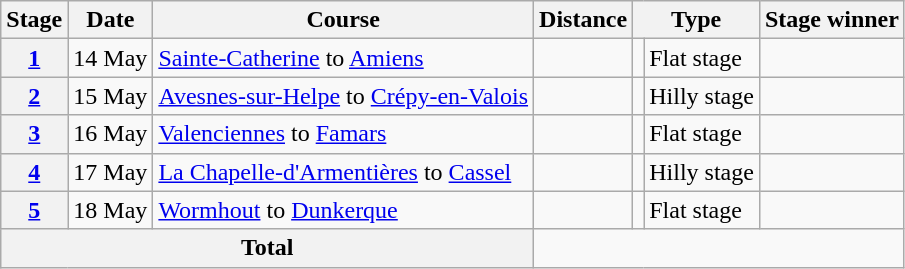<table class="wikitable">
<tr>
<th scope="col">Stage</th>
<th scope="col">Date</th>
<th scope="col">Course</th>
<th scope="col">Distance</th>
<th scope="col" colspan="2">Type</th>
<th scope="col">Stage winner</th>
</tr>
<tr>
<th scope="row"><a href='#'>1</a></th>
<td style="text-align:center;">14 May</td>
<td><a href='#'>Sainte-Catherine</a> to <a href='#'>Amiens</a></td>
<td style="text-align:center;"></td>
<td></td>
<td>Flat stage</td>
<td></td>
</tr>
<tr>
<th scope="row"><a href='#'>2</a></th>
<td style="text-align:center;">15 May</td>
<td><a href='#'>Avesnes-sur-Helpe</a> to <a href='#'>Crépy-en-Valois</a></td>
<td style="text-align:center;"></td>
<td></td>
<td>Hilly stage</td>
<td></td>
</tr>
<tr>
<th scope="row"><a href='#'>3</a></th>
<td style="text-align:center;">16 May</td>
<td><a href='#'>Valenciennes</a> to <a href='#'>Famars</a></td>
<td style="text-align:center;"></td>
<td></td>
<td>Flat stage</td>
<td></td>
</tr>
<tr>
<th scope="row"><a href='#'>4</a></th>
<td style="text-align:center;">17 May</td>
<td><a href='#'>La Chapelle-d'Armentières</a> to <a href='#'>Cassel</a></td>
<td style="text-align:center;"></td>
<td></td>
<td>Hilly stage</td>
<td></td>
</tr>
<tr>
<th scope="row"><a href='#'>5</a></th>
<td style="text-align:center;">18 May</td>
<td><a href='#'>Wormhout</a> to <a href='#'>Dunkerque</a></td>
<td style="text-align:center;"></td>
<td></td>
<td>Flat stage</td>
<td></td>
</tr>
<tr>
<th colspan="3">Total</th>
<td colspan="4" style="text-align:center;"></td>
</tr>
</table>
